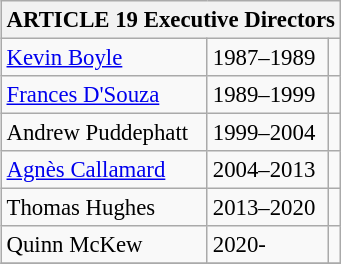<table class="wikitable" align="right" style="margin:auto; margin:0 0 1em 1em; font-size:95%;">
<tr>
<th colspan="3">ARTICLE 19 Executive Directors</th>
</tr>
<tr>
<td><a href='#'>Kevin Boyle</a></td>
<td>1987–1989</td>
<td></td>
</tr>
<tr>
<td><a href='#'>Frances D'Souza</a></td>
<td>1989–1999</td>
<td></td>
</tr>
<tr>
<td>Andrew Puddephatt</td>
<td>1999–2004</td>
<td></td>
</tr>
<tr>
<td><a href='#'>Agnès Callamard</a></td>
<td>2004–2013</td>
<td></td>
</tr>
<tr>
<td>Thomas Hughes</td>
<td>2013–2020</td>
<td></td>
</tr>
<tr>
<td>Quinn McKew</td>
<td>2020-</td>
<td></td>
</tr>
<tr>
</tr>
</table>
